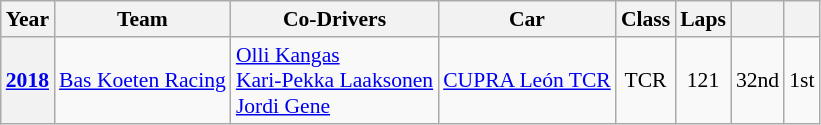<table class="wikitable" style="font-size:90%">
<tr>
<th>Year</th>
<th>Team</th>
<th>Co-Drivers</th>
<th>Car</th>
<th>Class</th>
<th>Laps</th>
<th></th>
<th></th>
</tr>
<tr align="center">
<th><a href='#'>2018</a></th>
<td align=left><a href='#'>Bas Koeten Racing</a></td>
<td align=left> <a href='#'>Olli Kangas</a> <br> <a href='#'>Kari-Pekka Laaksonen</a><br> <a href='#'>Jordi Gene</a></td>
<td align=left><a href='#'>CUPRA León TCR</a></td>
<td>TCR</td>
<td>121</td>
<td>32nd</td>
<td>1st</td>
</tr>
</table>
